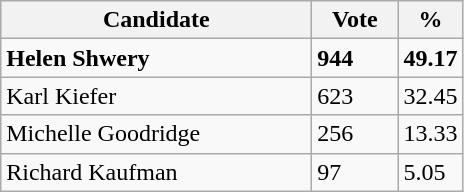<table class="wikitable">
<tr>
<th bgcolor="#DDDDFF" width="200px">Candidate</th>
<th bgcolor="#DDDDFF" width="50px">Vote</th>
<th bgcolor="#DDDDFF" width="30px">%</th>
</tr>
<tr>
<td><strong>Helen Shwery</strong></td>
<td><strong>944</strong></td>
<td><strong>49.17</strong></td>
</tr>
<tr>
<td>Karl Kiefer</td>
<td>623</td>
<td>32.45</td>
</tr>
<tr>
<td>Michelle Goodridge</td>
<td>256</td>
<td>13.33</td>
</tr>
<tr>
<td>Richard Kaufman</td>
<td>97</td>
<td>5.05</td>
</tr>
</table>
